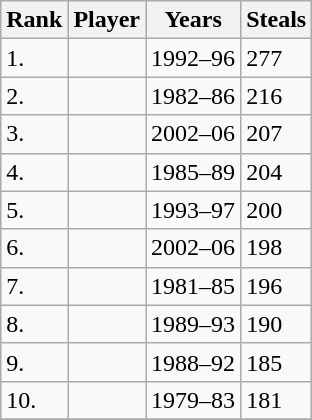<table class="wikitable sortable">
<tr>
<th>Rank</th>
<th>Player</th>
<th>Years</th>
<th>Steals</th>
</tr>
<tr>
<td>1.</td>
<td></td>
<td>1992–96</td>
<td>277</td>
</tr>
<tr>
<td>2.</td>
<td></td>
<td>1982–86</td>
<td>216</td>
</tr>
<tr>
<td>3.</td>
<td></td>
<td>2002–06</td>
<td>207</td>
</tr>
<tr>
<td>4.</td>
<td></td>
<td>1985–89</td>
<td>204</td>
</tr>
<tr>
<td>5.</td>
<td></td>
<td>1993–97</td>
<td>200</td>
</tr>
<tr>
<td>6.</td>
<td></td>
<td>2002–06</td>
<td>198</td>
</tr>
<tr>
<td>7.</td>
<td></td>
<td>1981–85</td>
<td>196</td>
</tr>
<tr>
<td>8.</td>
<td></td>
<td>1989–93</td>
<td>190</td>
</tr>
<tr>
<td>9.</td>
<td></td>
<td>1988–92</td>
<td>185</td>
</tr>
<tr>
<td>10.</td>
<td></td>
<td>1979–83</td>
<td>181</td>
</tr>
<tr>
</tr>
</table>
